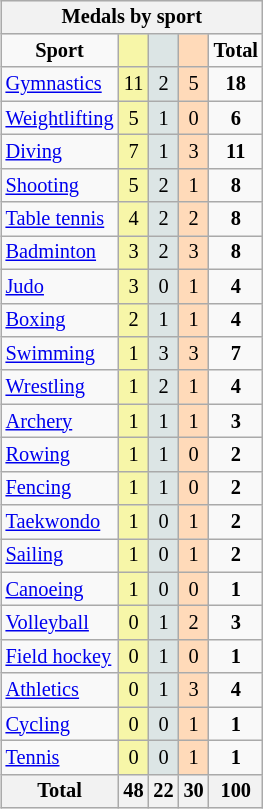<table class="wikitable" style="font-size:85%; float:right">
<tr bgcolor=#efefef>
<th colspan=5>Medals by sport</th>
</tr>
<tr align=center>
<td><strong>Sport</strong></td>
<td bgcolor=#f7f6a8></td>
<td bgcolor=#dce5e5></td>
<td bgcolor=#ffdab9></td>
<td><strong>Total</strong></td>
</tr>
<tr align=center>
<td align=left><a href='#'>Gymnastics</a></td>
<td bgcolor=#f7f6a8>11</td>
<td bgcolor=#dce5e5>2</td>
<td bgcolor=#ffdab9>5</td>
<td><strong>18</strong></td>
</tr>
<tr align=center>
<td align=left><a href='#'>Weightlifting</a></td>
<td bgcolor=#f7f6a8>5</td>
<td bgcolor=#dce5e5>1</td>
<td bgcolor=#ffdab9>0</td>
<td><strong>6</strong></td>
</tr>
<tr align=center>
<td align=left><a href='#'>Diving</a></td>
<td bgcolor=#f7f6a8>7</td>
<td bgcolor=#dce5e5>1</td>
<td bgcolor=#ffdab9>3</td>
<td><strong>11</strong></td>
</tr>
<tr align=center>
<td align=left><a href='#'>Shooting</a></td>
<td bgcolor=#f7f6a8>5</td>
<td bgcolor=#dce5e5>2</td>
<td bgcolor=#ffdab9>1</td>
<td><strong>8</strong></td>
</tr>
<tr align=center>
<td align=left><a href='#'>Table tennis</a></td>
<td bgcolor=#f7f6a8>4</td>
<td bgcolor=#dce5e5>2</td>
<td bgcolor=#ffdab9>2</td>
<td><strong>8</strong></td>
</tr>
<tr align=center>
<td align=left><a href='#'>Badminton</a></td>
<td bgcolor=#f7f6a8>3</td>
<td bgcolor=#dce5e5>2</td>
<td bgcolor=#ffdab9>3</td>
<td><strong>8</strong></td>
</tr>
<tr align=center>
<td align=left><a href='#'>Judo</a></td>
<td bgcolor=#f7f6a8>3</td>
<td bgcolor=#dce5e5>0</td>
<td bgcolor=#ffdab9>1</td>
<td><strong>4</strong></td>
</tr>
<tr align=center>
<td align=left><a href='#'>Boxing</a></td>
<td bgcolor=#f7f6a8>2</td>
<td bgcolor=#dce5e5>1</td>
<td bgcolor=#ffdab9>1</td>
<td><strong>4</strong></td>
</tr>
<tr align=center>
<td align=left><a href='#'>Swimming</a></td>
<td bgcolor=#f7f6a8>1</td>
<td bgcolor=#dce5e5>3</td>
<td bgcolor=#ffdab9>3</td>
<td><strong>7</strong></td>
</tr>
<tr align=center>
<td align=left><a href='#'>Wrestling</a></td>
<td bgcolor=#f7f6a8>1</td>
<td bgcolor=#dce5e5>2</td>
<td bgcolor=#ffdab9>1</td>
<td><strong>4</strong></td>
</tr>
<tr align=center>
<td align=left><a href='#'>Archery</a></td>
<td bgcolor=#f7f6a8>1</td>
<td bgcolor=#dce5e5>1</td>
<td bgcolor=#ffdab9>1</td>
<td><strong>3</strong></td>
</tr>
<tr align=center>
<td align=left><a href='#'>Rowing</a></td>
<td bgcolor=#f7f6a8>1</td>
<td bgcolor=#dce5e5>1</td>
<td bgcolor=#ffdab9>0</td>
<td><strong>2</strong></td>
</tr>
<tr align=center>
<td align=left><a href='#'>Fencing</a></td>
<td bgcolor=#f7f6a8>1</td>
<td bgcolor=#dce5e5>1</td>
<td bgcolor=#ffdab9>0</td>
<td><strong>2</strong></td>
</tr>
<tr align=center>
<td align=left><a href='#'>Taekwondo</a></td>
<td bgcolor=#f7f6a8>1</td>
<td bgcolor=#dce5e5>0</td>
<td bgcolor=#ffdab9>1</td>
<td><strong>2</strong></td>
</tr>
<tr align=center>
<td align=left><a href='#'>Sailing</a></td>
<td bgcolor=#f7f6a8>1</td>
<td bgcolor=#dce5e5>0</td>
<td bgcolor=#ffdab9>1</td>
<td><strong>2</strong></td>
</tr>
<tr align=center>
<td align=left><a href='#'>Canoeing</a></td>
<td bgcolor=#f7f6a8>1</td>
<td bgcolor=#dce5e5>0</td>
<td bgcolor=#ffdab9>0</td>
<td><strong>1</strong></td>
</tr>
<tr align=center>
<td align=left><a href='#'>Volleyball</a></td>
<td bgcolor=#f7f6a8>0</td>
<td bgcolor=#dce5e5>1</td>
<td bgcolor=#ffdab9>2</td>
<td><strong>3</strong></td>
</tr>
<tr align=center>
<td align=left><a href='#'>Field hockey</a></td>
<td bgcolor=#f7f6a8>0</td>
<td bgcolor=#dce5e5>1</td>
<td bgcolor=#ffdab9>0</td>
<td><strong>1</strong></td>
</tr>
<tr align=center>
<td align=left><a href='#'>Athletics</a></td>
<td bgcolor=#f7f6a8>0</td>
<td bgcolor=#dce5e5>1</td>
<td bgcolor=#ffdab9>3</td>
<td><strong>4</strong></td>
</tr>
<tr align=center>
<td align=left><a href='#'>Cycling</a></td>
<td bgcolor=#f7f6a8>0</td>
<td bgcolor=#dce5e5>0</td>
<td bgcolor=#ffdab9>1</td>
<td><strong>1</strong></td>
</tr>
<tr align=center>
<td align=left><a href='#'>Tennis</a></td>
<td bgcolor=#f7f6a8>0</td>
<td bgcolor=#dce5e5>0</td>
<td bgcolor=#ffdab9>1</td>
<td><strong>1</strong></td>
</tr>
<tr>
<th>Total</th>
<th>48</th>
<th>22</th>
<th>30</th>
<th>100</th>
</tr>
</table>
